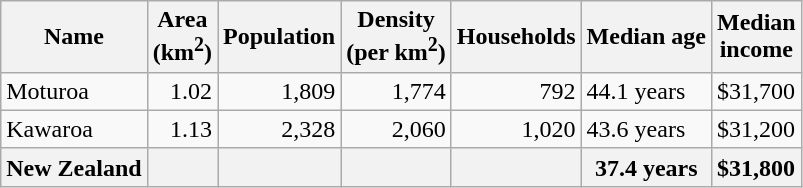<table class="wikitable">
<tr>
<th>Name</th>
<th>Area<br>(km<sup>2</sup>)</th>
<th>Population</th>
<th>Density<br>(per km<sup>2</sup>)</th>
<th>Households</th>
<th>Median age</th>
<th>Median<br>income</th>
</tr>
<tr>
<td>Moturoa</td>
<td style="text-align:right;">1.02</td>
<td style="text-align:right;">1,809</td>
<td style="text-align:right;">1,774</td>
<td style="text-align:right;">792</td>
<td>44.1 years</td>
<td>$31,700</td>
</tr>
<tr>
<td>Kawaroa</td>
<td style="text-align:right;">1.13</td>
<td style="text-align:right;">2,328</td>
<td style="text-align:right;">2,060</td>
<td style="text-align:right;">1,020</td>
<td>43.6 years</td>
<td>$31,200</td>
</tr>
<tr>
<th>New Zealand</th>
<th></th>
<th></th>
<th></th>
<th></th>
<th>37.4 years</th>
<th style="text-align:left;">$31,800</th>
</tr>
</table>
